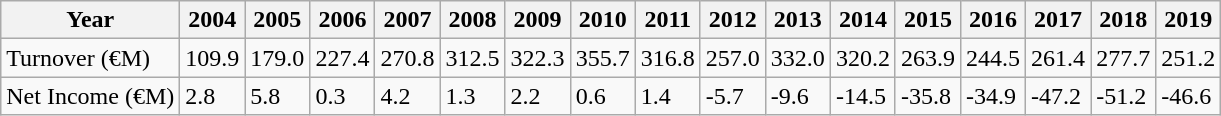<table class="wikitable">
<tr>
<th>Year</th>
<th>2004</th>
<th>2005</th>
<th>2006</th>
<th>2007</th>
<th>2008</th>
<th>2009</th>
<th>2010</th>
<th>2011</th>
<th>2012</th>
<th>2013</th>
<th>2014</th>
<th>2015</th>
<th>2016</th>
<th>2017</th>
<th>2018</th>
<th>2019</th>
</tr>
<tr>
<td>Turnover (€M)</td>
<td>109.9</td>
<td>179.0</td>
<td>227.4</td>
<td>270.8</td>
<td>312.5</td>
<td>322.3</td>
<td>355.7</td>
<td>316.8</td>
<td>257.0</td>
<td>332.0</td>
<td>320.2</td>
<td>263.9</td>
<td>244.5</td>
<td>261.4</td>
<td>277.7</td>
<td>251.2</td>
</tr>
<tr>
<td>Net Income (€M)</td>
<td>2.8</td>
<td>5.8</td>
<td>0.3</td>
<td>4.2</td>
<td>1.3</td>
<td>2.2</td>
<td>0.6</td>
<td>1.4</td>
<td>-5.7</td>
<td>-9.6</td>
<td>-14.5</td>
<td>-35.8</td>
<td>-34.9</td>
<td>-47.2</td>
<td>-51.2</td>
<td>-46.6</td>
</tr>
</table>
